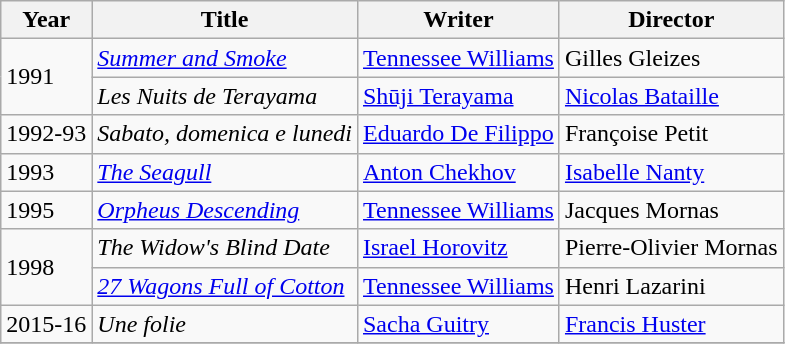<table class="wikitable sortable">
<tr>
<th>Year</th>
<th>Title</th>
<th>Writer</th>
<th>Director</th>
</tr>
<tr>
<td rowspan=2>1991</td>
<td><em><a href='#'>Summer and Smoke</a></em></td>
<td><a href='#'>Tennessee Williams</a></td>
<td>Gilles Gleizes</td>
</tr>
<tr>
<td><em>Les Nuits de Terayama</em></td>
<td><a href='#'>Shūji Terayama</a></td>
<td><a href='#'>Nicolas Bataille</a></td>
</tr>
<tr>
<td>1992-93</td>
<td><em>Sabato, domenica e lunedi</em></td>
<td><a href='#'>Eduardo De Filippo</a></td>
<td>Françoise Petit</td>
</tr>
<tr>
<td>1993</td>
<td><em><a href='#'>The Seagull</a></em></td>
<td><a href='#'>Anton Chekhov</a></td>
<td><a href='#'>Isabelle Nanty</a></td>
</tr>
<tr>
<td>1995</td>
<td><em><a href='#'>Orpheus Descending</a></em></td>
<td><a href='#'>Tennessee Williams</a></td>
<td>Jacques Mornas</td>
</tr>
<tr>
<td rowspan=2>1998</td>
<td><em>The Widow's Blind Date</em></td>
<td><a href='#'>Israel Horovitz</a></td>
<td>Pierre-Olivier Mornas</td>
</tr>
<tr>
<td><em><a href='#'>27 Wagons Full of Cotton</a></em></td>
<td><a href='#'>Tennessee Williams</a></td>
<td>Henri Lazarini</td>
</tr>
<tr>
<td>2015-16</td>
<td><em>Une folie</em></td>
<td><a href='#'>Sacha Guitry</a></td>
<td><a href='#'>Francis Huster</a></td>
</tr>
<tr>
</tr>
</table>
